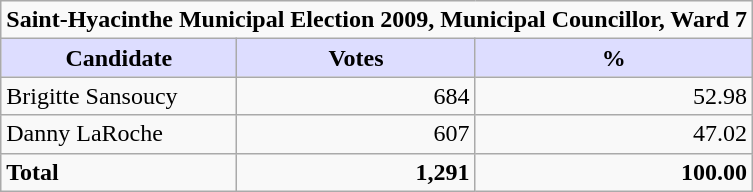<table class="wikitable sortable">
<tr>
<td colspan="3" style="text-align:center;"><strong>Saint-Hyacinthe Municipal Election 2009, Municipal Councillor, Ward 7</strong></td>
</tr>
<tr>
<th style="background:#ddf; width:150px;">Candidate</th>
<th style="background:#ddf;">Votes</th>
<th style="background:#ddf;">%</th>
</tr>
<tr>
<td>Brigitte Sansoucy</td>
<td align=right>684</td>
<td align=right>52.98</td>
</tr>
<tr>
<td>Danny LaRoche</td>
<td align=right>607</td>
<td align=right>47.02</td>
</tr>
<tr>
<td><strong>Total</strong></td>
<td align=right><strong>1,291</strong></td>
<td align=right><strong>100.00</strong></td>
</tr>
</table>
